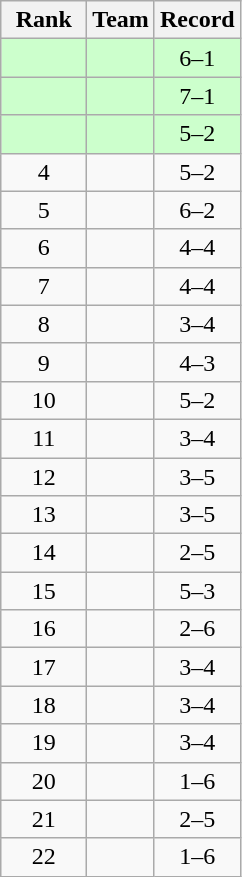<table class="wikitable" style="text-align: center">
<tr>
<th width=50>Rank</th>
<th>Team</th>
<th width=50>Record</th>
</tr>
<tr bgcolor=#ccffcc>
<td></td>
<td align=left></td>
<td>6–1</td>
</tr>
<tr bgcolor=#ccffcc>
<td></td>
<td align=left></td>
<td>7–1</td>
</tr>
<tr bgcolor=#ccffcc>
<td></td>
<td align=left></td>
<td>5–2</td>
</tr>
<tr>
<td>4</td>
<td align=left></td>
<td>5–2</td>
</tr>
<tr>
<td>5</td>
<td align=left></td>
<td>6–2</td>
</tr>
<tr>
<td>6</td>
<td align=left></td>
<td>4–4</td>
</tr>
<tr>
<td>7</td>
<td align=left></td>
<td>4–4</td>
</tr>
<tr>
<td>8</td>
<td align=left></td>
<td>3–4</td>
</tr>
<tr>
<td>9</td>
<td align=left></td>
<td>4–3</td>
</tr>
<tr>
<td>10</td>
<td align=left></td>
<td>5–2</td>
</tr>
<tr>
<td>11</td>
<td align=left></td>
<td>3–4</td>
</tr>
<tr>
<td>12</td>
<td align=left></td>
<td>3–5</td>
</tr>
<tr>
<td>13</td>
<td align=left></td>
<td>3–5</td>
</tr>
<tr>
<td>14</td>
<td align=left></td>
<td>2–5</td>
</tr>
<tr>
<td>15</td>
<td align=left></td>
<td>5–3</td>
</tr>
<tr>
<td>16</td>
<td align=left></td>
<td>2–6</td>
</tr>
<tr>
<td>17</td>
<td align=left></td>
<td>3–4</td>
</tr>
<tr>
<td>18</td>
<td align=left></td>
<td>3–4</td>
</tr>
<tr>
<td>19</td>
<td align=left></td>
<td>3–4</td>
</tr>
<tr>
<td>20</td>
<td align=left></td>
<td>1–6</td>
</tr>
<tr>
<td>21</td>
<td align=left></td>
<td>2–5</td>
</tr>
<tr>
<td>22</td>
<td align=left></td>
<td>1–6</td>
</tr>
</table>
